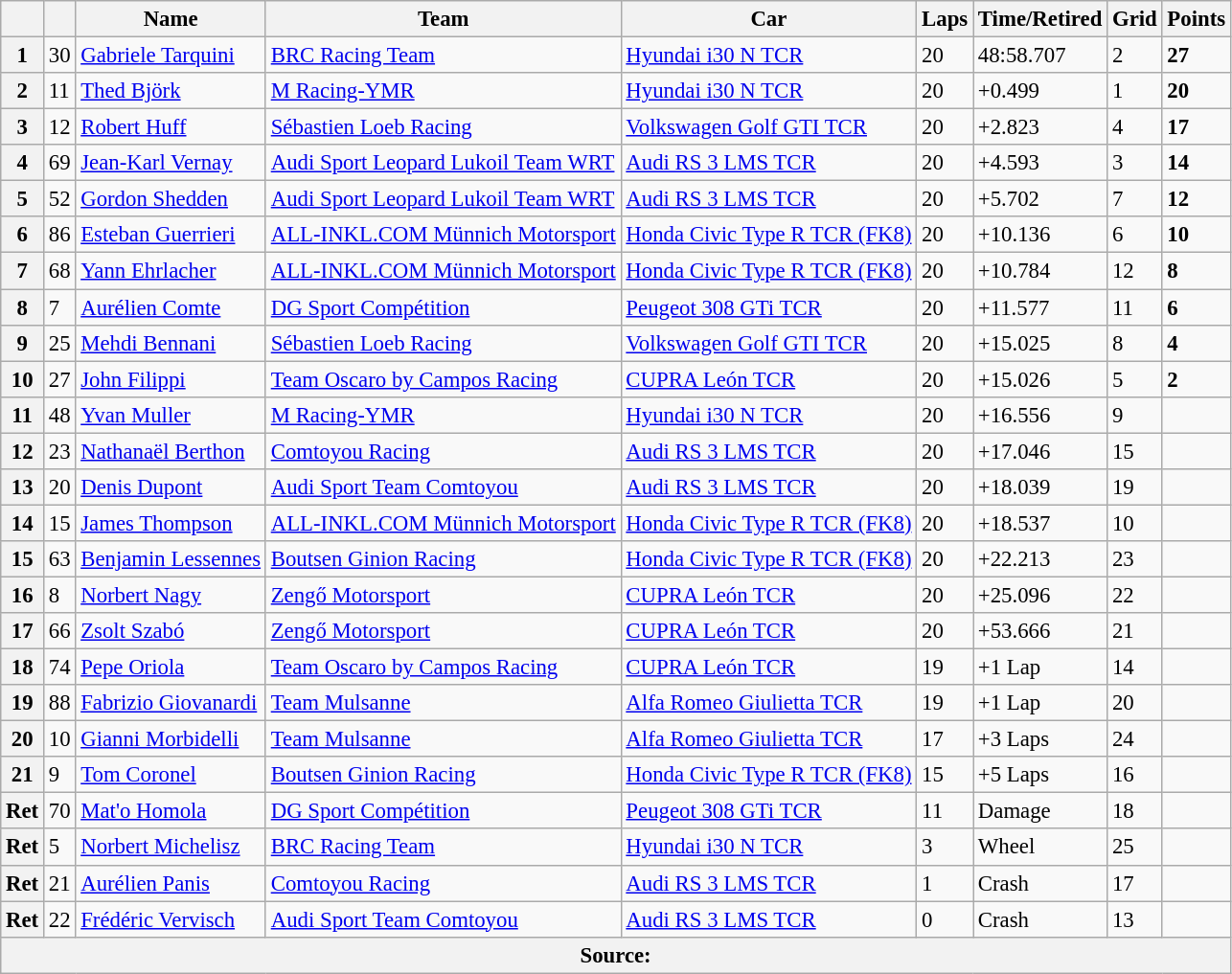<table class="wikitable sortable" style="font-size: 95%;">
<tr>
<th></th>
<th></th>
<th>Name</th>
<th>Team</th>
<th>Car</th>
<th>Laps</th>
<th>Time/Retired</th>
<th>Grid</th>
<th>Points</th>
</tr>
<tr>
<th>1</th>
<td>30</td>
<td> <a href='#'>Gabriele Tarquini</a></td>
<td><a href='#'>BRC Racing Team</a></td>
<td><a href='#'>Hyundai i30 N TCR</a></td>
<td>20</td>
<td>48:58.707</td>
<td>2</td>
<td><strong>27</strong></td>
</tr>
<tr>
<th>2</th>
<td>11</td>
<td> <a href='#'>Thed Björk</a></td>
<td><a href='#'>M Racing-YMR</a></td>
<td><a href='#'>Hyundai i30 N TCR</a></td>
<td>20</td>
<td>+0.499</td>
<td>1</td>
<td><strong>20</strong></td>
</tr>
<tr>
<th>3</th>
<td>12</td>
<td> <a href='#'>Robert Huff</a></td>
<td><a href='#'>Sébastien Loeb Racing</a></td>
<td><a href='#'>Volkswagen Golf GTI TCR</a></td>
<td>20</td>
<td>+2.823</td>
<td>4</td>
<td><strong>17</strong></td>
</tr>
<tr>
<th>4</th>
<td>69</td>
<td> <a href='#'>Jean-Karl Vernay</a></td>
<td><a href='#'>Audi Sport Leopard Lukoil Team WRT</a></td>
<td><a href='#'>Audi RS 3 LMS TCR</a></td>
<td>20</td>
<td>+4.593</td>
<td>3</td>
<td><strong>14</strong></td>
</tr>
<tr>
<th>5</th>
<td>52</td>
<td> <a href='#'>Gordon Shedden</a></td>
<td><a href='#'>Audi Sport Leopard Lukoil Team WRT</a></td>
<td><a href='#'>Audi RS 3 LMS TCR</a></td>
<td>20</td>
<td>+5.702</td>
<td>7</td>
<td><strong>12</strong></td>
</tr>
<tr>
<th>6</th>
<td>86</td>
<td> <a href='#'>Esteban Guerrieri</a></td>
<td><a href='#'>ALL-INKL.COM Münnich Motorsport</a></td>
<td><a href='#'>Honda Civic Type R TCR (FK8)</a></td>
<td>20</td>
<td>+10.136</td>
<td>6</td>
<td><strong>10</strong></td>
</tr>
<tr>
<th>7</th>
<td>68</td>
<td> <a href='#'>Yann Ehrlacher</a></td>
<td><a href='#'>ALL-INKL.COM Münnich Motorsport</a></td>
<td><a href='#'>Honda Civic Type R TCR (FK8)</a></td>
<td>20</td>
<td>+10.784</td>
<td>12</td>
<td><strong>8</strong></td>
</tr>
<tr>
<th>8</th>
<td>7</td>
<td> <a href='#'>Aurélien Comte</a></td>
<td><a href='#'>DG Sport Compétition</a></td>
<td><a href='#'>Peugeot 308 GTi TCR</a></td>
<td>20</td>
<td>+11.577</td>
<td>11</td>
<td><strong>6</strong></td>
</tr>
<tr>
<th>9</th>
<td>25</td>
<td> <a href='#'>Mehdi Bennani</a></td>
<td><a href='#'>Sébastien Loeb Racing</a></td>
<td><a href='#'>Volkswagen Golf GTI TCR</a></td>
<td>20</td>
<td>+15.025</td>
<td>8</td>
<td><strong>4</strong></td>
</tr>
<tr>
<th>10</th>
<td>27</td>
<td> <a href='#'>John Filippi</a></td>
<td><a href='#'>Team Oscaro by Campos Racing</a></td>
<td><a href='#'>CUPRA León TCR</a></td>
<td>20</td>
<td>+15.026</td>
<td>5</td>
<td><strong>2</strong></td>
</tr>
<tr>
<th>11</th>
<td>48</td>
<td> <a href='#'>Yvan Muller</a></td>
<td><a href='#'>M Racing-YMR</a></td>
<td><a href='#'>Hyundai i30 N TCR</a></td>
<td>20</td>
<td>+16.556</td>
<td>9</td>
<td></td>
</tr>
<tr>
<th>12</th>
<td>23</td>
<td> <a href='#'>Nathanaël Berthon</a></td>
<td><a href='#'>Comtoyou Racing</a></td>
<td><a href='#'>Audi RS 3 LMS TCR</a></td>
<td>20</td>
<td>+17.046</td>
<td>15</td>
<td></td>
</tr>
<tr>
<th>13</th>
<td>20</td>
<td> <a href='#'>Denis Dupont</a></td>
<td><a href='#'>Audi Sport Team Comtoyou</a></td>
<td><a href='#'>Audi RS 3 LMS TCR</a></td>
<td>20</td>
<td>+18.039</td>
<td>19</td>
<td></td>
</tr>
<tr>
<th>14</th>
<td>15</td>
<td> <a href='#'>James Thompson</a></td>
<td><a href='#'>ALL-INKL.COM Münnich Motorsport</a></td>
<td><a href='#'>Honda Civic Type R TCR (FK8)</a></td>
<td>20</td>
<td>+18.537</td>
<td>10</td>
<td></td>
</tr>
<tr>
<th>15</th>
<td>63</td>
<td> <a href='#'>Benjamin Lessennes</a></td>
<td><a href='#'>Boutsen Ginion Racing</a></td>
<td><a href='#'>Honda Civic Type R TCR (FK8)</a></td>
<td>20</td>
<td>+22.213</td>
<td>23</td>
<td></td>
</tr>
<tr>
<th>16</th>
<td>8</td>
<td> <a href='#'>Norbert Nagy</a></td>
<td><a href='#'>Zengő Motorsport</a></td>
<td><a href='#'>CUPRA León TCR</a></td>
<td>20</td>
<td>+25.096</td>
<td>22</td>
<td></td>
</tr>
<tr>
<th>17</th>
<td>66</td>
<td> <a href='#'>Zsolt Szabó</a></td>
<td><a href='#'>Zengő Motorsport</a></td>
<td><a href='#'>CUPRA León TCR</a></td>
<td>20</td>
<td>+53.666</td>
<td>21</td>
<td></td>
</tr>
<tr>
<th>18</th>
<td>74</td>
<td> <a href='#'>Pepe Oriola</a></td>
<td><a href='#'>Team Oscaro by Campos Racing</a></td>
<td><a href='#'>CUPRA León TCR</a></td>
<td>19</td>
<td>+1 Lap</td>
<td>14</td>
<td></td>
</tr>
<tr>
<th>19</th>
<td>88</td>
<td> <a href='#'>Fabrizio Giovanardi</a></td>
<td><a href='#'>Team Mulsanne</a></td>
<td><a href='#'>Alfa Romeo Giulietta TCR</a></td>
<td>19</td>
<td>+1 Lap</td>
<td>20</td>
<td></td>
</tr>
<tr>
<th>20</th>
<td>10</td>
<td> <a href='#'>Gianni Morbidelli</a></td>
<td><a href='#'>Team Mulsanne</a></td>
<td><a href='#'>Alfa Romeo Giulietta TCR</a></td>
<td>17</td>
<td>+3 Laps</td>
<td>24</td>
<td></td>
</tr>
<tr>
<th>21</th>
<td>9</td>
<td> <a href='#'>Tom Coronel</a></td>
<td><a href='#'>Boutsen Ginion Racing</a></td>
<td><a href='#'>Honda Civic Type R TCR (FK8)</a></td>
<td>15</td>
<td>+5 Laps</td>
<td>16</td>
<td></td>
</tr>
<tr>
<th>Ret</th>
<td>70</td>
<td> <a href='#'>Mat'o Homola</a></td>
<td><a href='#'>DG Sport Compétition</a></td>
<td><a href='#'>Peugeot 308 GTi TCR</a></td>
<td>11</td>
<td>Damage</td>
<td>18</td>
<td></td>
</tr>
<tr>
<th>Ret</th>
<td>5</td>
<td> <a href='#'>Norbert Michelisz</a></td>
<td><a href='#'>BRC Racing Team</a></td>
<td><a href='#'>Hyundai i30 N TCR</a></td>
<td>3</td>
<td>Wheel</td>
<td>25</td>
<td></td>
</tr>
<tr>
<th>Ret</th>
<td>21</td>
<td> <a href='#'>Aurélien Panis</a></td>
<td><a href='#'>Comtoyou Racing</a></td>
<td><a href='#'>Audi RS 3 LMS TCR</a></td>
<td>1</td>
<td>Crash</td>
<td>17</td>
<td></td>
</tr>
<tr>
<th>Ret</th>
<td>22</td>
<td> <a href='#'>Frédéric Vervisch</a></td>
<td><a href='#'>Audi Sport Team Comtoyou</a></td>
<td><a href='#'>Audi RS 3 LMS TCR</a></td>
<td>0</td>
<td>Crash</td>
<td>13</td>
<td></td>
</tr>
<tr>
<th colspan=9>Source:</th>
</tr>
</table>
